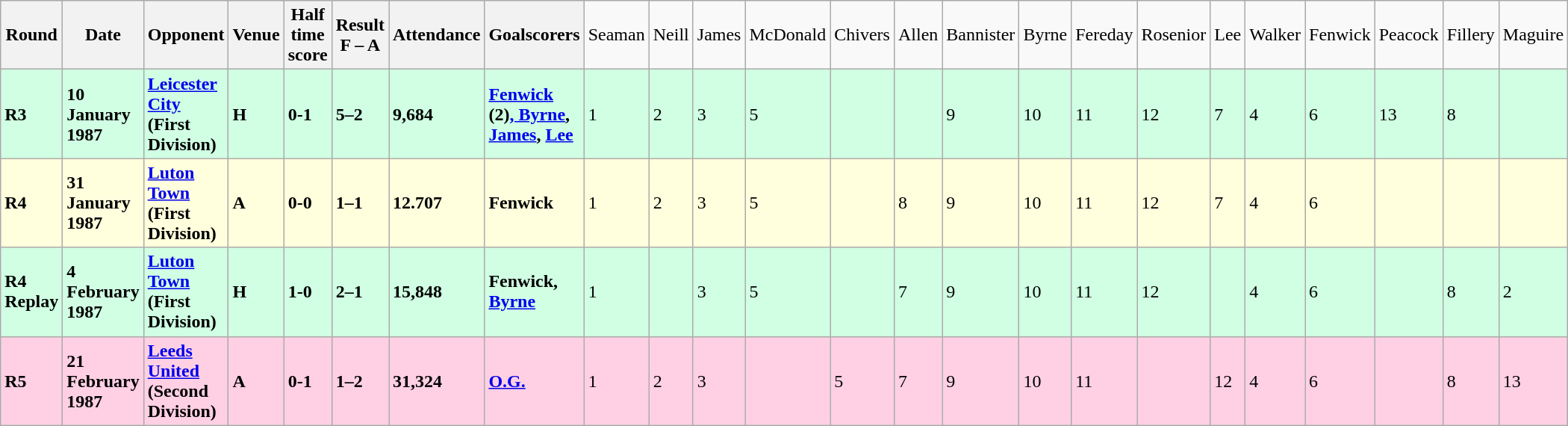<table class="wikitable">
<tr>
<th><strong>Round</strong></th>
<th><strong>Date</strong></th>
<th><strong>Opponent</strong></th>
<th><strong>Venue</strong></th>
<th><strong>Half time score</strong></th>
<th><strong>Result</strong><br><strong>F – A</strong></th>
<th><strong>Attendance</strong></th>
<th><strong>Goalscorers</strong></th>
<td>Seaman</td>
<td>Neill</td>
<td>James</td>
<td>McDonald</td>
<td>Chivers</td>
<td>Allen</td>
<td>Bannister</td>
<td>Byrne</td>
<td>Fereday</td>
<td>Rosenior</td>
<td>Lee</td>
<td>Walker</td>
<td>Fenwick</td>
<td>Peacock</td>
<td>Fillery</td>
<td>Maguire</td>
</tr>
<tr style="background-color: #d0ffe3;">
<td><strong>R3</strong></td>
<td><strong>10 January 1987</strong></td>
<td><strong><a href='#'>Leicester City</a> (First Division)</strong></td>
<td><strong>H</strong></td>
<td><strong>0-1</strong></td>
<td><strong>5–2</strong></td>
<td><strong>9,684</strong></td>
<td><strong><a href='#'>Fenwick</a> (2)<a href='#'>, Byrne</a>, <a href='#'>James</a>, <a href='#'>Lee</a></strong></td>
<td>1</td>
<td>2</td>
<td>3</td>
<td>5</td>
<td></td>
<td></td>
<td>9</td>
<td>10</td>
<td>11</td>
<td>12</td>
<td>7</td>
<td>4</td>
<td>6</td>
<td>13</td>
<td>8</td>
<td></td>
</tr>
<tr style="background-color: #ffffdd;">
<td><strong>R4</strong></td>
<td><strong>31 January 1987</strong></td>
<td><strong><a href='#'>Luton Town</a> (First Division)</strong></td>
<td><strong>A</strong></td>
<td><strong>0-0</strong></td>
<td><strong>1–1</strong></td>
<td><strong>12.707</strong></td>
<td [Terry Fenwick><strong>Fenwick</strong></td>
<td>1</td>
<td>2</td>
<td>3</td>
<td>5</td>
<td></td>
<td>8</td>
<td>9</td>
<td>10</td>
<td>11</td>
<td>12</td>
<td>7</td>
<td>4</td>
<td>6</td>
<td></td>
<td></td>
<td></td>
</tr>
<tr style="background-color: #d0ffe3;">
<td><strong>R4 Replay</strong></td>
<td><strong>4 February 1987</strong></td>
<td><strong><a href='#'>Luton Town</a> (First Division)</strong></td>
<td><strong>H</strong></td>
<td><strong>1-0</strong></td>
<td><strong>2–1</strong></td>
<td><strong>15,848</strong></td>
<td [Terry Fenwick><strong>Fenwick, <a href='#'>Byrne</a></strong></td>
<td>1</td>
<td></td>
<td>3</td>
<td>5</td>
<td></td>
<td>7</td>
<td>9</td>
<td>10</td>
<td>11</td>
<td>12</td>
<td></td>
<td>4</td>
<td>6</td>
<td></td>
<td>8</td>
<td>2</td>
</tr>
<tr style="background-color: #ffd0e3;">
<td><strong>R5</strong></td>
<td><strong>21 February 1987</strong></td>
<td><strong><a href='#'>Leeds United</a> (Second Division)</strong></td>
<td><strong>A</strong></td>
<td><strong>0-1</strong></td>
<td><strong>1–2</strong></td>
<td><strong>31,324</strong></td>
<td><a href='#'><strong>O.G.</strong></a></td>
<td>1</td>
<td>2</td>
<td>3</td>
<td></td>
<td>5</td>
<td>7</td>
<td>9</td>
<td>10</td>
<td>11</td>
<td></td>
<td>12</td>
<td>4</td>
<td>6</td>
<td></td>
<td>8</td>
<td>13</td>
</tr>
</table>
